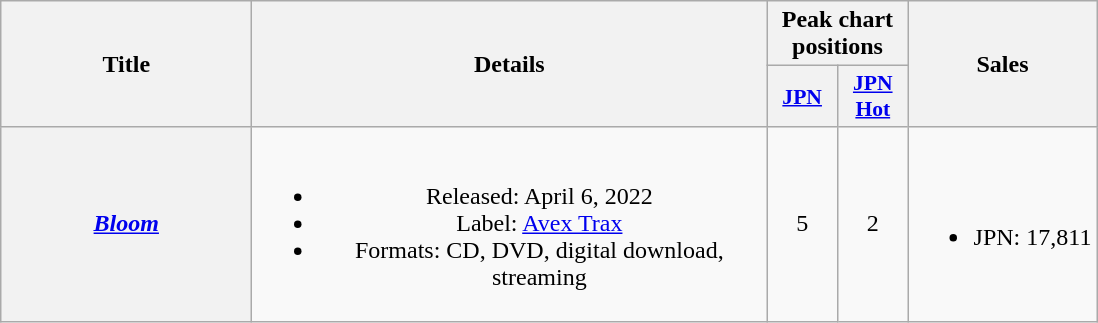<table class="wikitable plainrowheaders" style="text-align:center">
<tr>
<th scope="col" rowspan="2" style="width:10em">Title</th>
<th scope="col" rowspan="2" style="width:21em">Details</th>
<th scope="col" colspan="2">Peak chart positions</th>
<th scope="col" rowspan="2">Sales</th>
</tr>
<tr>
<th scope="col" style="width:2.8em;font-size:90%"><a href='#'>JPN</a><br></th>
<th scope="col" style="width:2.8em;font-size:90%"><a href='#'>JPN Hot</a><br></th>
</tr>
<tr>
<th scope="row"><em><a href='#'>Bloom</a></em></th>
<td><br><ul><li>Released: April 6, 2022</li><li>Label: <a href='#'>Avex Trax</a></li><li>Formats: CD, DVD, digital download, streaming</li></ul></td>
<td>5</td>
<td>2</td>
<td><br><ul><li>JPN: 17,811 </li></ul></td>
</tr>
</table>
